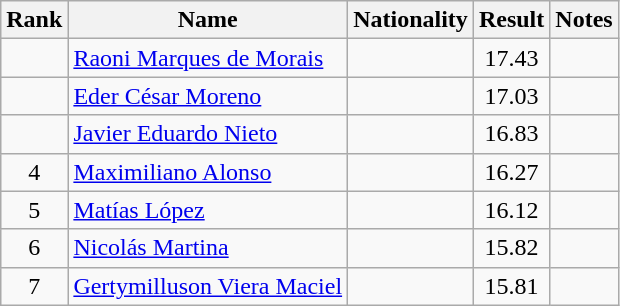<table class="wikitable sortable" style="text-align:center">
<tr>
<th>Rank</th>
<th>Name</th>
<th>Nationality</th>
<th>Result</th>
<th>Notes</th>
</tr>
<tr>
<td align=center></td>
<td align=left><a href='#'>Raoni Marques de Morais</a></td>
<td align=left></td>
<td>17.43</td>
<td></td>
</tr>
<tr>
<td align=center></td>
<td align=left><a href='#'>Eder César Moreno</a></td>
<td align=left></td>
<td>17.03</td>
<td></td>
</tr>
<tr>
<td align=center></td>
<td align=left><a href='#'>Javier Eduardo Nieto</a></td>
<td align=left></td>
<td>16.83</td>
<td></td>
</tr>
<tr>
<td align=center>4</td>
<td align=left><a href='#'>Maximiliano Alonso</a></td>
<td align=left></td>
<td>16.27</td>
<td></td>
</tr>
<tr>
<td align=center>5</td>
<td align=left><a href='#'>Matías López</a></td>
<td align=left></td>
<td>16.12</td>
<td></td>
</tr>
<tr>
<td align=center>6</td>
<td align=left><a href='#'>Nicolás Martina</a></td>
<td align=left></td>
<td>15.82</td>
<td></td>
</tr>
<tr>
<td align=center>7</td>
<td align=left><a href='#'>Gertymilluson Viera Maciel</a></td>
<td align=left></td>
<td>15.81</td>
<td></td>
</tr>
</table>
